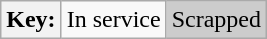<table class="wikitable">
<tr>
<th>Key:</th>
<td>In service</td>
<td bgcolor="#cccccc">Scrapped</td>
</tr>
</table>
